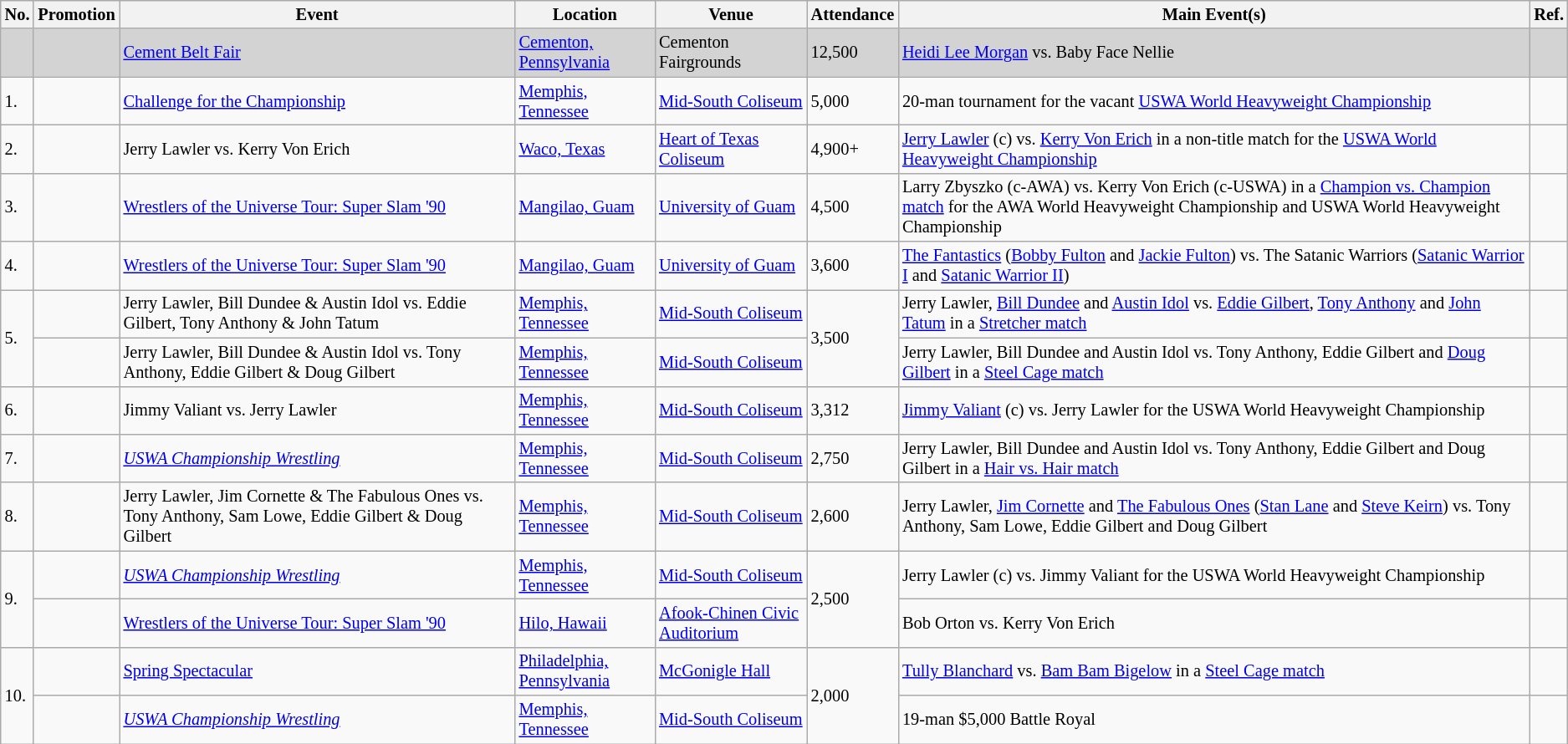<table class="wikitable sortable" style="font-size:85%;">
<tr>
<th>No.</th>
<th>Promotion</th>
<th>Event</th>
<th>Location</th>
<th>Venue</th>
<th>Attendance</th>
<th class=unsortable>Main Event(s)</th>
<th class=unsortable>Ref.</th>
</tr>
<tr>
<td bgcolor=lightgrey></td>
<td bgcolor=lightgrey></td>
<td bgcolor=lightgrey><a href='#'>Cement Belt Fair</a> <br> </td>
<td bgcolor=lightgrey><a href='#'>Cementon, Pennsylvania</a></td>
<td bgcolor=lightgrey>Cementon Fairgrounds</td>
<td bgcolor=lightgrey>12,500</td>
<td bgcolor=lightgrey><a href='#'>Heidi Lee Morgan</a> vs. Baby Face Nellie</td>
<td bgcolor=lightgrey></td>
</tr>
<tr>
<td>1.</td>
<td></td>
<td><a href='#'>Challenge for the Championship</a> <br> </td>
<td><a href='#'>Memphis, Tennessee</a></td>
<td><a href='#'>Mid-South Coliseum</a></td>
<td>5,000</td>
<td>20-man tournament for the vacant <a href='#'>USWA World Heavyweight Championship</a></td>
<td></td>
</tr>
<tr>
<td>2.</td>
<td></td>
<td>Jerry Lawler vs. Kerry Von Erich <br> </td>
<td><a href='#'>Waco, Texas</a></td>
<td><a href='#'>Heart of Texas Coliseum</a></td>
<td>4,900+</td>
<td><a href='#'>Jerry Lawler</a> (c) vs. <a href='#'>Kerry Von Erich</a> in a non-title match for the <a href='#'>USWA World Heavyweight Championship</a></td>
<td></td>
</tr>
<tr>
<td>3.</td>
<td></td>
<td><a href='#'>Wrestlers of the Universe Tour: Super Slam '90</a> <br> </td>
<td><a href='#'>Mangilao, Guam</a></td>
<td><a href='#'>University of Guam</a></td>
<td>4,500</td>
<td>Larry Zbyszko (c-AWA) vs. Kerry Von Erich (c-USWA) in a <a href='#'>Champion vs. Champion match</a> for the AWA World Heavyweight Championship and USWA World Heavyweight Championship</td>
<td></td>
</tr>
<tr>
<td>4.</td>
<td></td>
<td><a href='#'>Wrestlers of the Universe Tour: Super Slam '90</a> <br> </td>
<td><a href='#'>Mangilao, Guam</a></td>
<td><a href='#'>University of Guam</a></td>
<td>3,600</td>
<td><a href='#'>The Fantastics</a> (<a href='#'>Bobby Fulton</a> and <a href='#'>Jackie Fulton</a>) vs. The Satanic Warriors (<a href='#'>Satanic Warrior I</a> and <a href='#'>Satanic Warrior II</a>)</td>
<td></td>
</tr>
<tr>
<td rowspan=2>5.</td>
<td></td>
<td>Jerry Lawler, Bill Dundee & Austin Idol vs. Eddie Gilbert, Tony Anthony & John Tatum <br> </td>
<td><a href='#'>Memphis, Tennessee</a></td>
<td><a href='#'>Mid-South Coliseum</a></td>
<td rowspan=2>3,500</td>
<td>Jerry Lawler, <a href='#'>Bill Dundee</a> and <a href='#'>Austin Idol</a> vs. <a href='#'>Eddie Gilbert</a>, <a href='#'>Tony Anthony</a> and <a href='#'>John Tatum</a> in a <a href='#'>Stretcher match</a></td>
<td></td>
</tr>
<tr>
<td></td>
<td>Jerry Lawler, Bill Dundee & Austin Idol vs. Tony Anthony, Eddie Gilbert & Doug Gilbert <br> </td>
<td><a href='#'>Memphis, Tennessee</a></td>
<td><a href='#'>Mid-South Coliseum</a></td>
<td>Jerry Lawler, Bill Dundee and Austin Idol vs. Tony Anthony, Eddie Gilbert and <a href='#'>Doug Gilbert</a> in a <a href='#'>Steel Cage match</a></td>
<td></td>
</tr>
<tr>
<td>6.</td>
<td></td>
<td>Jimmy Valiant vs. Jerry Lawler <br> </td>
<td><a href='#'>Memphis, Tennessee</a></td>
<td><a href='#'>Mid-South Coliseum</a></td>
<td>3,312</td>
<td><a href='#'>Jimmy Valiant</a> (c) vs. Jerry Lawler for the USWA World Heavyweight Championship</td>
<td></td>
</tr>
<tr>
<td>7.</td>
<td></td>
<td><em><a href='#'>USWA Championship Wrestling</a></em> <br> </td>
<td><a href='#'>Memphis, Tennessee</a></td>
<td><a href='#'>Mid-South Coliseum</a></td>
<td>2,750</td>
<td>Jerry Lawler, Bill Dundee and Austin Idol vs. Tony Anthony, Eddie Gilbert and Doug Gilbert in a <a href='#'>Hair vs. Hair match</a></td>
<td></td>
</tr>
<tr>
<td>8.</td>
<td></td>
<td>Jerry Lawler, Jim Cornette & The Fabulous Ones vs. Tony Anthony, Sam Lowe, Eddie Gilbert & Doug Gilbert <br> </td>
<td><a href='#'>Memphis, Tennessee</a></td>
<td><a href='#'>Mid-South Coliseum</a></td>
<td>2,600</td>
<td>Jerry Lawler, <a href='#'>Jim Cornette</a> and <a href='#'>The Fabulous Ones</a> (<a href='#'>Stan Lane</a> and <a href='#'>Steve Keirn</a>) vs. Tony Anthony, Sam Lowe, Eddie Gilbert and Doug Gilbert</td>
<td></td>
</tr>
<tr>
<td rowspan=2>9.</td>
<td></td>
<td><em><a href='#'>USWA Championship Wrestling</a></em> <br> </td>
<td><a href='#'>Memphis, Tennessee</a></td>
<td><a href='#'>Mid-South Coliseum</a></td>
<td rowspan=2>2,500</td>
<td>Jerry Lawler (c) vs. Jimmy Valiant for the USWA World Heavyweight Championship</td>
<td></td>
</tr>
<tr>
<td></td>
<td><a href='#'>Wrestlers of the Universe Tour: Super Slam '90</a> <br> </td>
<td><a href='#'>Hilo, Hawaii</a></td>
<td><a href='#'>Afook-Chinen Civic Auditorium</a></td>
<td>Bob Orton vs. Kerry Von Erich</td>
<td></td>
</tr>
<tr>
<td rowspan="2">10.</td>
<td></td>
<td><a href='#'>Spring Spectacular</a> <br> </td>
<td><a href='#'>Philadelphia, Pennsylvania</a></td>
<td><a href='#'>McGonigle Hall</a></td>
<td rowspan="2">2,000</td>
<td><a href='#'>Tully Blanchard</a> vs. <a href='#'>Bam Bam Bigelow</a> in a <a href='#'>Steel Cage match</a></td>
<td></td>
</tr>
<tr>
<td></td>
<td><em><a href='#'>USWA Championship Wrestling</a></em> <br> </td>
<td><a href='#'>Memphis, Tennessee</a></td>
<td><a href='#'>Mid-South Coliseum</a></td>
<td>19-man $5,000 Battle Royal</td>
<td></td>
</tr>
</table>
